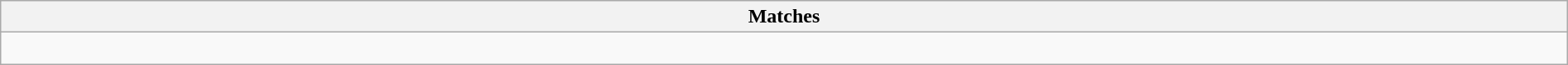<table class="wikitable collapsible collapsed" style="width:100%;">
<tr>
<th>Matches</th>
</tr>
<tr>
<td><br>








</td>
</tr>
</table>
